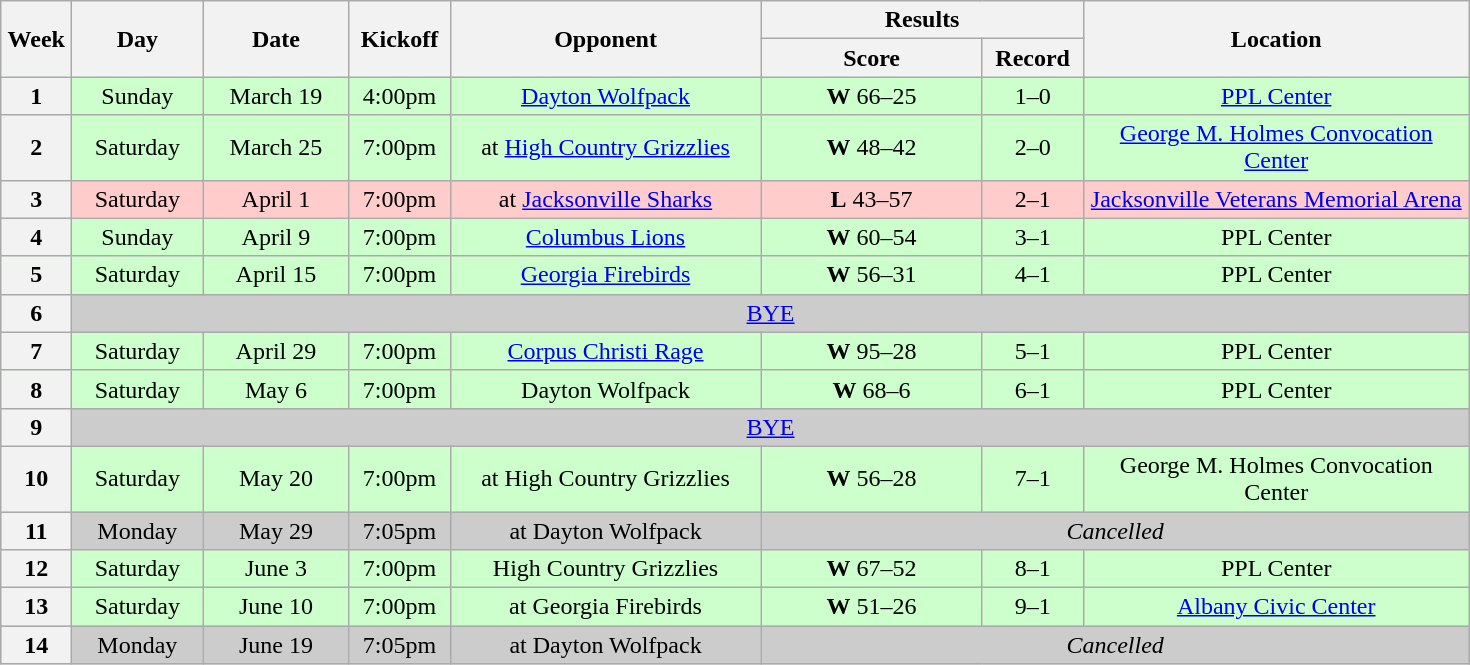<table class="wikitable">
<tr>
<th rowspan="2" width="40">Week</th>
<th rowspan="2" width="80">Day</th>
<th rowspan="2" width="90">Date</th>
<th rowspan="2" width="60">Kickoff</th>
<th rowspan="2" width="200">Opponent</th>
<th colspan="2" width="200">Results</th>
<th rowspan="2" width="250">Location</th>
</tr>
<tr>
<th width="140">Score</th>
<th width="60">Record</th>
</tr>
<tr align="center" bgcolor="#CCFFCC">
<th>1</th>
<td>Sunday</td>
<td>March 19</td>
<td>4:00pm</td>
<td><a href='#'>Dayton Wolfpack</a></td>
<td><strong>W</strong> 66–25</td>
<td>1–0</td>
<td><a href='#'>PPL Center</a></td>
</tr>
<tr align="center" bgcolor="#CCFFCC">
<th>2</th>
<td>Saturday</td>
<td>March 25</td>
<td>7:00pm</td>
<td>at <a href='#'>High Country Grizzlies</a></td>
<td><strong>W</strong> 48–42</td>
<td>2–0</td>
<td><a href='#'>George M. Holmes Convocation Center</a></td>
</tr>
<tr align="center" bgcolor="#FFCCCC">
<th>3</th>
<td>Saturday</td>
<td>April 1</td>
<td>7:00pm</td>
<td>at <a href='#'>Jacksonville Sharks</a></td>
<td><strong>L</strong> 43–57</td>
<td>2–1</td>
<td><a href='#'>Jacksonville Veterans Memorial Arena</a></td>
</tr>
<tr align="center" bgcolor="#CCFFCC">
<th>4</th>
<td>Sunday</td>
<td>April 9</td>
<td>7:00pm</td>
<td><a href='#'>Columbus Lions</a></td>
<td><strong>W</strong> 60–54</td>
<td>3–1</td>
<td>PPL Center</td>
</tr>
<tr align="center" bgcolor="#CCFFCC">
<th>5</th>
<td>Saturday</td>
<td>April 15</td>
<td>7:00pm</td>
<td><a href='#'>Georgia Firebirds</a></td>
<td><strong>W</strong> 56–31</td>
<td>4–1</td>
<td>PPL Center</td>
</tr>
<tr align="center" bgcolor="#CCCCCC">
<th>6</th>
<td colSpan=7><a href='#'>BYE</a></td>
</tr>
<tr align="center" bgcolor="#CCFFCC">
<th>7</th>
<td>Saturday</td>
<td>April 29</td>
<td>7:00pm</td>
<td><a href='#'>Corpus Christi Rage</a></td>
<td><strong>W</strong> 95–28</td>
<td>5–1</td>
<td>PPL Center</td>
</tr>
<tr align="center" bgcolor="#CCFFCC">
<th>8</th>
<td>Saturday</td>
<td>May 6</td>
<td>7:00pm</td>
<td>Dayton Wolfpack</td>
<td><strong>W</strong> 68–6</td>
<td>6–1</td>
<td>PPL Center</td>
</tr>
<tr align="center" bgcolor="#CCCCCC">
<th>9</th>
<td colSpan=7><a href='#'>BYE</a></td>
</tr>
<tr align="center" bgcolor="#CCFFCC">
<th>10</th>
<td>Saturday</td>
<td>May 20</td>
<td>7:00pm</td>
<td>at High Country Grizzlies</td>
<td><strong>W</strong> 56–28</td>
<td>7–1</td>
<td>George M. Holmes Convocation Center</td>
</tr>
<tr align="center" bgcolor="#cccccc">
<th>11</th>
<td>Monday</td>
<td>May 29</td>
<td>7:05pm</td>
<td>at Dayton Wolfpack</td>
<td colspan=3><em>Cancelled</em></td>
</tr>
<tr align="center" bgcolor="#CCFFCC">
<th>12</th>
<td>Saturday</td>
<td>June 3</td>
<td>7:00pm</td>
<td>High Country Grizzlies</td>
<td><strong>W</strong> 67–52</td>
<td>8–1</td>
<td>PPL Center</td>
</tr>
<tr align="center" bgcolor="#CCFFCC">
<th>13</th>
<td>Saturday</td>
<td>June 10</td>
<td>7:00pm</td>
<td>at Georgia Firebirds</td>
<td><strong>W</strong> 51–26</td>
<td>9–1</td>
<td><a href='#'>Albany Civic Center</a></td>
</tr>
<tr align="center" bgcolor="#cccccc">
<th>14</th>
<td>Monday</td>
<td>June 19</td>
<td>7:05pm</td>
<td>at Dayton Wolfpack</td>
<td colspan=3><em>Cancelled</em></td>
</tr>
</table>
